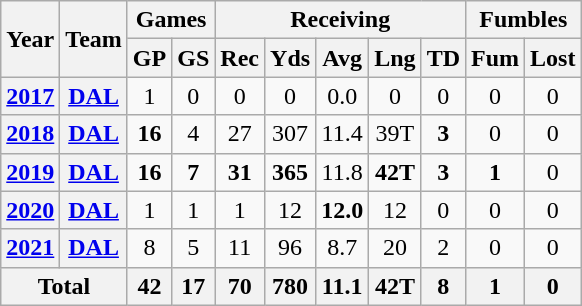<table class="wikitable" style="text-align:center;">
<tr>
<th rowspan="2">Year</th>
<th rowspan="2">Team</th>
<th colspan="2">Games</th>
<th colspan="5">Receiving</th>
<th colspan="2">Fumbles</th>
</tr>
<tr>
<th>GP</th>
<th>GS</th>
<th>Rec</th>
<th>Yds</th>
<th>Avg</th>
<th>Lng</th>
<th>TD</th>
<th>Fum</th>
<th>Lost</th>
</tr>
<tr>
<th><a href='#'>2017</a></th>
<th><a href='#'>DAL</a></th>
<td>1</td>
<td>0</td>
<td>0</td>
<td>0</td>
<td>0.0</td>
<td>0</td>
<td>0</td>
<td>0</td>
<td>0</td>
</tr>
<tr>
<th><a href='#'>2018</a></th>
<th><a href='#'>DAL</a></th>
<td><strong>16</strong></td>
<td>4</td>
<td>27</td>
<td>307</td>
<td>11.4</td>
<td>39T</td>
<td><strong>3</strong></td>
<td>0</td>
<td>0</td>
</tr>
<tr>
<th><a href='#'>2019</a></th>
<th><a href='#'>DAL</a></th>
<td><strong>16</strong></td>
<td><strong>7</strong></td>
<td><strong>31</strong></td>
<td><strong>365</strong></td>
<td>11.8</td>
<td><strong>42T</strong></td>
<td><strong>3</strong></td>
<td><strong>1</strong></td>
<td>0</td>
</tr>
<tr>
<th><a href='#'>2020</a></th>
<th><a href='#'>DAL</a></th>
<td>1</td>
<td>1</td>
<td>1</td>
<td>12</td>
<td><strong>12.0</strong></td>
<td>12</td>
<td>0</td>
<td>0</td>
<td>0</td>
</tr>
<tr>
<th><a href='#'>2021</a></th>
<th><a href='#'>DAL</a></th>
<td>8</td>
<td>5</td>
<td>11</td>
<td>96</td>
<td>8.7</td>
<td>20</td>
<td>2</td>
<td>0</td>
<td>0</td>
</tr>
<tr>
<th colspan="2">Total</th>
<th>42</th>
<th>17</th>
<th>70</th>
<th>780</th>
<th>11.1</th>
<th>42T</th>
<th>8</th>
<th>1</th>
<th>0</th>
</tr>
</table>
